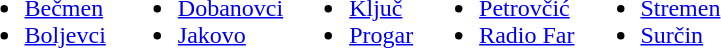<table>
<tr valign=top>
<td><br><ul><li><a href='#'>Bečmen</a></li><li><a href='#'>Boljevci</a></li></ul></td>
<td></td>
<td><br><ul><li><a href='#'>Dobanovci</a></li><li><a href='#'>Jakovo</a></li></ul></td>
<td><br><ul><li><a href='#'>Ključ</a></li><li><a href='#'>Progar</a></li></ul></td>
<td><br><ul><li><a href='#'>Petrovčić</a></li><li><a href='#'>Radio Far</a></li></ul></td>
<td><br><ul><li><a href='#'>Stremen</a></li><li><a href='#'>Surčin</a></li></ul></td>
</tr>
</table>
